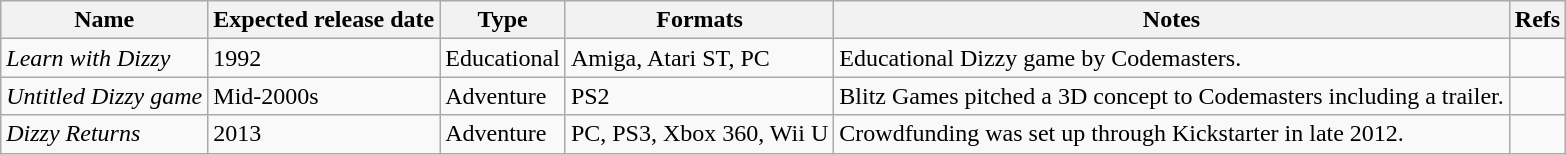<table class="wikitable sortable">
<tr>
<th>Name</th>
<th>Expected release date</th>
<th>Type</th>
<th class="unsortable">Formats</th>
<th class="unsortable">Notes</th>
<th class="unsortable">Refs</th>
</tr>
<tr>
<td><em>Learn with Dizzy</em></td>
<td>1992</td>
<td>Educational</td>
<td>Amiga, Atari ST, PC</td>
<td>Educational Dizzy game by Codemasters.</td>
<td></td>
</tr>
<tr>
<td><em>Untitled Dizzy game</em></td>
<td>Mid-2000s</td>
<td>Adventure</td>
<td>PS2</td>
<td>Blitz Games pitched a 3D concept to Codemasters including a trailer.</td>
<td></td>
</tr>
<tr>
<td><em>Dizzy Returns</em></td>
<td>2013</td>
<td>Adventure</td>
<td>PC, PS3, Xbox 360, Wii U</td>
<td>Crowdfunding was set up through Kickstarter in late 2012.</td>
<td></td>
</tr>
</table>
